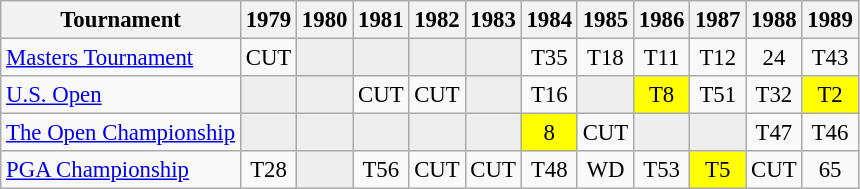<table class="wikitable" style="font-size:95%;text-align:center;">
<tr>
<th>Tournament</th>
<th>1979</th>
<th>1980</th>
<th>1981</th>
<th>1982</th>
<th>1983</th>
<th>1984</th>
<th>1985</th>
<th>1986</th>
<th>1987</th>
<th>1988</th>
<th>1989</th>
</tr>
<tr>
<td align=left><a href='#'>Masters Tournament</a></td>
<td>CUT</td>
<td style="background:#eeeeee;"></td>
<td style="background:#eeeeee;"></td>
<td style="background:#eeeeee;"></td>
<td style="background:#eeeeee;"></td>
<td>T35</td>
<td>T18</td>
<td>T11</td>
<td>T12</td>
<td>24</td>
<td>T43</td>
</tr>
<tr>
<td align=left><a href='#'>U.S. Open</a></td>
<td style="background:#eeeeee;"></td>
<td style="background:#eeeeee;"></td>
<td>CUT</td>
<td>CUT</td>
<td style="background:#eeeeee;"></td>
<td>T16</td>
<td style="background:#eeeeee;"></td>
<td style="background:yellow;">T8</td>
<td>T51</td>
<td>T32</td>
<td style="background:yellow;">T2</td>
</tr>
<tr>
<td align=left><a href='#'>The Open Championship</a></td>
<td style="background:#eeeeee;"></td>
<td style="background:#eeeeee;"></td>
<td style="background:#eeeeee;"></td>
<td style="background:#eeeeee;"></td>
<td style="background:#eeeeee;"></td>
<td style="background:yellow;">8</td>
<td>CUT</td>
<td style="background:#eeeeee;"></td>
<td style="background:#eeeeee;"></td>
<td>T47</td>
<td>T46</td>
</tr>
<tr>
<td align=left><a href='#'>PGA Championship</a></td>
<td>T28</td>
<td style="background:#eeeeee;"></td>
<td>T56</td>
<td>CUT</td>
<td>CUT</td>
<td>T48</td>
<td>WD</td>
<td>T53</td>
<td style="background:yellow;">T5</td>
<td>CUT</td>
<td>65</td>
</tr>
</table>
